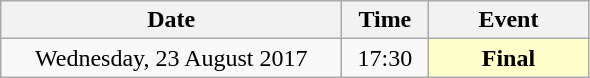<table class = "wikitable" style="text-align:center;">
<tr>
<th width="220">Date</th>
<th width="50">Time</th>
<th width="100">Event</th>
</tr>
<tr>
<td>Wednesday, 23 August 2017</td>
<td>17:30</td>
<td bgcolor="ffffcc"><strong>Final</strong></td>
</tr>
</table>
